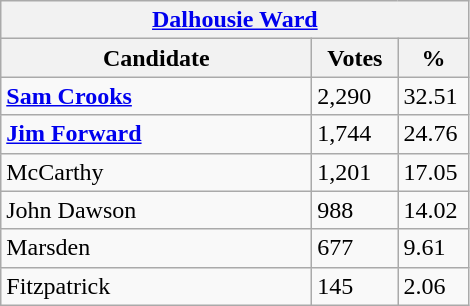<table class="wikitable">
<tr>
<th colspan="3"><a href='#'>Dalhousie Ward</a></th>
</tr>
<tr>
<th style="width: 200px">Candidate</th>
<th style="width: 50px">Votes</th>
<th style="width: 40px">%</th>
</tr>
<tr>
<td><strong><a href='#'>Sam Crooks</a></strong></td>
<td>2,290</td>
<td>32.51</td>
</tr>
<tr>
<td><strong><a href='#'>Jim Forward</a></strong></td>
<td>1,744</td>
<td>24.76</td>
</tr>
<tr>
<td>McCarthy</td>
<td>1,201</td>
<td>17.05</td>
</tr>
<tr>
<td>John Dawson</td>
<td>988</td>
<td>14.02</td>
</tr>
<tr>
<td>Marsden</td>
<td>677</td>
<td>9.61</td>
</tr>
<tr>
<td>Fitzpatrick</td>
<td>145</td>
<td>2.06</td>
</tr>
</table>
